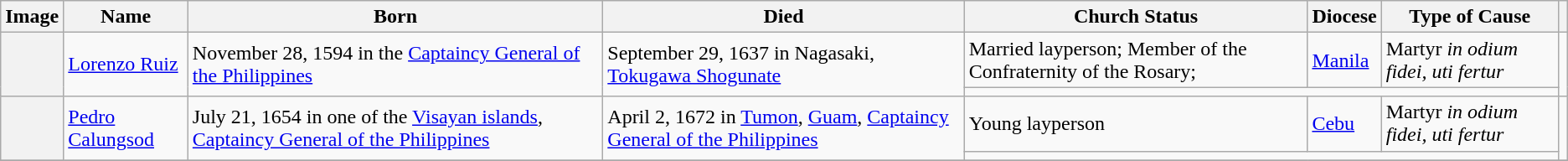<table class="wikitable">
<tr>
<th class="unportable">Image</th>
<th>Name</th>
<th>Born</th>
<th>Died</th>
<th>Church Status</th>
<th>Diocese</th>
<th>Type of Cause</th>
<th></th>
</tr>
<tr>
<th scope="row" rowspan="2"></th>
<td rowspan="2"><a href='#'>Lorenzo Ruiz</a></td>
<td rowspan="2">November 28, 1594 in the <a href='#'>Captaincy General of the Philippines</a></td>
<td rowspan="2">September 29, 1637 in Nagasaki, <a href='#'>Tokugawa Shogunate</a></td>
<td>Married layperson; Member of the Confraternity of the Rosary;</td>
<td><a href='#'>Manila</a></td>
<td>Martyr <em>in odium fidei, uti fertur</em></td>
<td rowspan=2></td>
</tr>
<tr>
<td colspan="3"></td>
</tr>
<tr>
<th scope="row" rowspan="2"><br></th>
<td rowspan="2"><a href='#'>Pedro Calungsod</a></td>
<td rowspan="2">July 21, 1654 in one of the <a href='#'>Visayan islands</a>, <a href='#'>Captaincy General of the Philippines</a></td>
<td rowspan="2">April 2, 1672 in <a href='#'>Tumon</a>, <a href='#'>Guam</a>, <a href='#'>Captaincy General of the Philippines</a></td>
<td>Young layperson</td>
<td><a href='#'>Cebu</a></td>
<td>Martyr <em>in odium fidei, uti fertur</em></td>
<td rowspan=2></td>
</tr>
<tr>
<td colspan="3"></td>
</tr>
<tr>
</tr>
</table>
